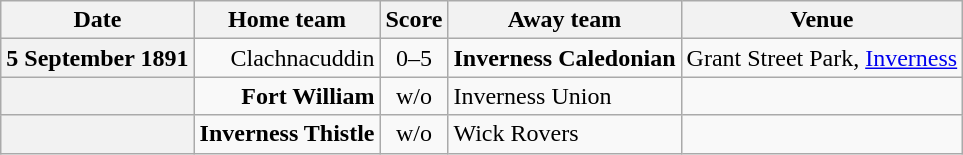<table class="wikitable football-result-list" style="max-width: 80em; text-align: center">
<tr>
<th scope="col">Date</th>
<th scope="col">Home team</th>
<th scope="col">Score</th>
<th scope="col">Away team</th>
<th scope="col">Venue</th>
</tr>
<tr>
<th scope="row">5 September 1891</th>
<td align=right>Clachnacuddin</td>
<td>0–5</td>
<td align=left><strong>Inverness Caledonian</strong></td>
<td align=left>Grant Street Park, <a href='#'>Inverness</a></td>
</tr>
<tr>
<th scope="row"></th>
<td align=right><strong>Fort William</strong></td>
<td>w/o</td>
<td align=left>Inverness Union</td>
<td></td>
</tr>
<tr>
<th scope="row"></th>
<td align=right><strong>Inverness Thistle</strong></td>
<td>w/o</td>
<td align=left>Wick Rovers</td>
<td></td>
</tr>
</table>
